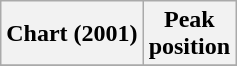<table class="wikitable plainrowheaders" style="text-align:center">
<tr>
<th>Chart (2001)</th>
<th>Peak<br>position</th>
</tr>
<tr>
</tr>
</table>
